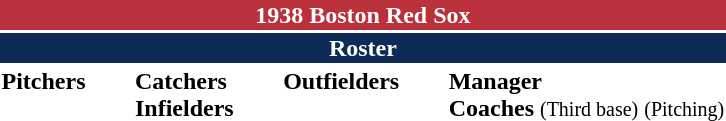<table class="toccolours" style="text-align: left;">
<tr>
<th colspan="10" style="background-color: #ba313c; color: white; text-align: center;">1938 Boston Red Sox</th>
</tr>
<tr>
<td colspan="10" style="background-color: #0d2b56; color: white; text-align: center;"><strong>Roster</strong></td>
</tr>
<tr>
<td valign="top"><strong>Pitchers</strong><br>







 






</td>
<td width="25px"></td>
<td valign="top"><strong>Catchers</strong><br>


<strong>Infielders</strong>





</td>
<td width="25px"></td>
<td valign="top"><strong>Outfielders</strong><br>



</td>
<td width="25px"></td>
<td valign="top"><strong>Manager</strong><br>
<strong>Coaches</strong>
 <small>(Third base)</small>
 <small>(Pitching)</small></td>
</tr>
<tr>
</tr>
</table>
